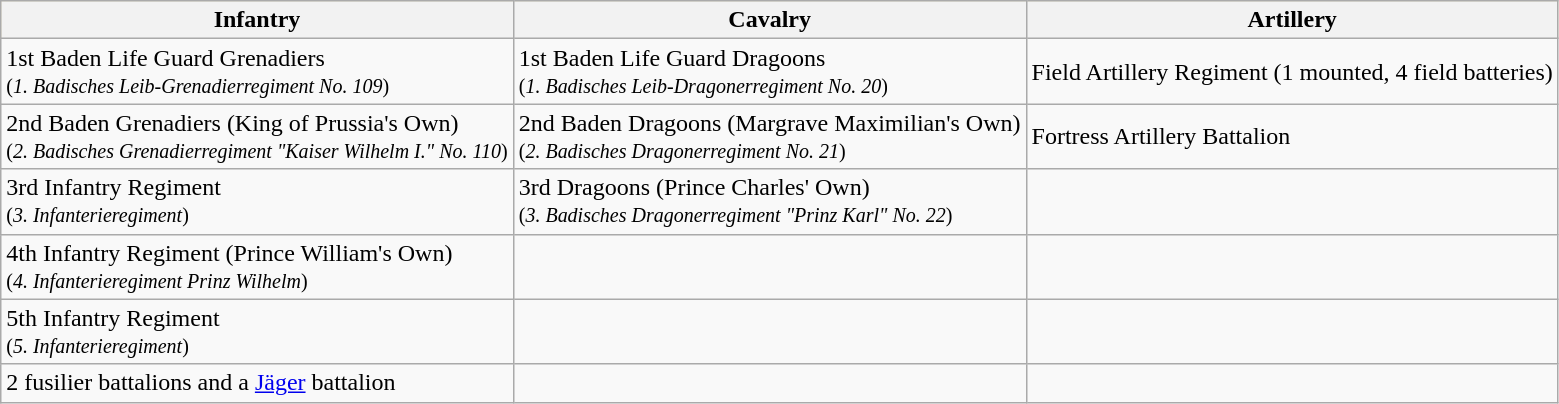<table class = "wikitable">
<tr style = "background:#fff1c1; text-align: center;">
<th>Infantry</th>
<th>Cavalry</th>
<th>Artillery</th>
</tr>
<tr>
<td>1st Baden Life Guard Grenadiers<br><small>(<em>1. Badisches Leib-Grenadierregiment No. 109</em>)</small></td>
<td>1st Baden Life Guard Dragoons<br><small>(<em>1. Badisches Leib-Dragonerregiment No. 20</em>)</small></td>
<td>Field Artillery Regiment (1 mounted, 4 field batteries)</td>
</tr>
<tr>
<td>2nd Baden Grenadiers (King of Prussia's Own)<br><small>(<em>2. Badisches Grenadierregiment "Kaiser Wilhelm I." No. 110</em>)</small></td>
<td>2nd Baden Dragoons (Margrave Maximilian's Own)<br><small>(<em>2. Badisches Dragonerregiment No. 21</em>)</small></td>
<td>Fortress Artillery Battalion</td>
</tr>
<tr>
<td>3rd Infantry Regiment<br><small>(<em>3. Infanterieregiment</em>)</small></td>
<td>3rd Dragoons (Prince Charles' Own)<br><small>(<em>3. Badisches Dragonerregiment "Prinz Karl" No. 22</em>)</small></td>
<td></td>
</tr>
<tr>
<td>4th Infantry Regiment (Prince William's Own)<br><small>(<em>4. Infanterieregiment Prinz Wilhelm</em>)</small></td>
<td></td>
<td></td>
</tr>
<tr>
<td>5th Infantry Regiment<br><small>(<em>5. Infanterieregiment</em>)</small></td>
<td></td>
<td></td>
</tr>
<tr>
<td>2 fusilier battalions and a <a href='#'>Jäger</a> battalion</td>
<td></td>
<td></td>
</tr>
</table>
